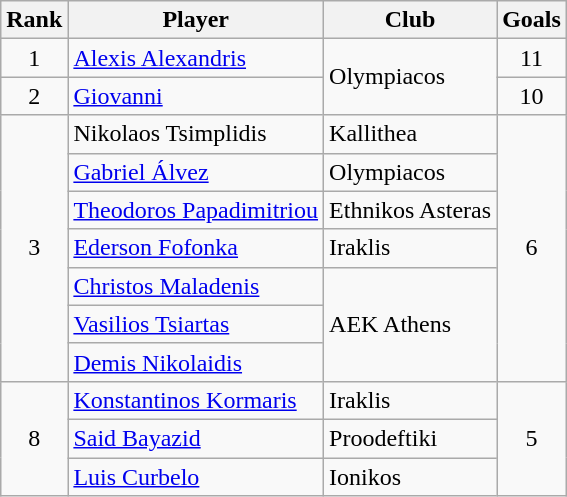<table class="wikitable sortable" style="text-align:center">
<tr>
<th>Rank</th>
<th>Player</th>
<th>Club</th>
<th>Goals</th>
</tr>
<tr>
<td>1</td>
<td align="left"> <a href='#'>Alexis Alexandris</a></td>
<td align="left" rowspan=2>Olympiacos</td>
<td>11</td>
</tr>
<tr>
<td>2</td>
<td align="left"> <a href='#'>Giovanni</a></td>
<td>10</td>
</tr>
<tr>
<td rowspan=7>3</td>
<td align="left"> Nikolaos Tsimplidis</td>
<td align="left">Kallithea</td>
<td rowspan=7>6</td>
</tr>
<tr>
<td align="left"> <a href='#'>Gabriel Álvez</a></td>
<td align="left">Olympiacos</td>
</tr>
<tr>
<td align="left"> <a href='#'>Theodoros Papadimitriou</a></td>
<td align="left">Ethnikos Asteras</td>
</tr>
<tr>
<td align="left"> <a href='#'>Ederson Fofonka</a></td>
<td align="left">Iraklis</td>
</tr>
<tr>
<td align="left"> <a href='#'>Christos Maladenis</a></td>
<td align="left" rowspan=3>AEK Athens</td>
</tr>
<tr>
<td align="left"> <a href='#'>Vasilios Tsiartas</a></td>
</tr>
<tr>
<td align="left"> <a href='#'>Demis Nikolaidis</a></td>
</tr>
<tr>
<td rowspan=3>8</td>
<td align="left"> <a href='#'>Konstantinos Kormaris</a></td>
<td align="left">Iraklis</td>
<td rowspan=3>5</td>
</tr>
<tr>
<td align="left"> <a href='#'>Said Bayazid</a></td>
<td align="left">Proodeftiki</td>
</tr>
<tr>
<td align="left"> <a href='#'>Luis Curbelo</a></td>
<td align="left">Ionikos</td>
</tr>
</table>
